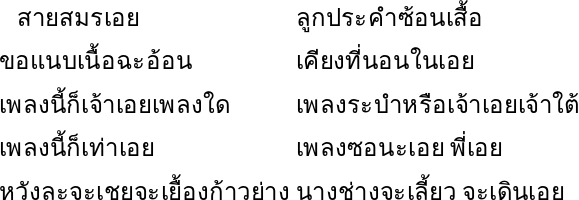<table align="center">
<tr>
</tr>
<tr>
<td>   สายสมรเอย</td>
<td>ลูกประคำซ้อนเสื้อ</td>
</tr>
<tr>
<td>ขอแนบเนื้อฉะอ้อน</td>
<td>เคียงที่นอนในเอย</td>
</tr>
<tr>
<td>เพลงนี้ก็เจ้าเอยเพลงใด</td>
<td>เพลงระบำหรือเจ้าเอยเจ้าใต้</td>
</tr>
<tr>
<td>เพลงนี้ก็เท่าเอย</td>
<td>เพลงซอนะเอย พี่เอย</td>
</tr>
<tr>
<td>หวังละจะเชยจะเยื้องก้าวย่าง</td>
<td>นางช่างจะเลี้ยว จะเดินเอย</td>
</tr>
</table>
